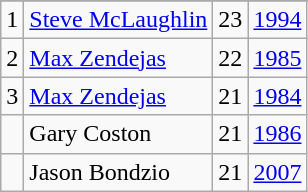<table class="wikitable">
<tr>
</tr>
<tr>
<td>1</td>
<td><a href='#'>Steve McLaughlin</a></td>
<td>23</td>
<td><a href='#'>1994</a></td>
</tr>
<tr>
<td>2</td>
<td><a href='#'>Max Zendejas</a></td>
<td>22</td>
<td><a href='#'>1985</a></td>
</tr>
<tr>
<td>3</td>
<td><a href='#'>Max Zendejas</a></td>
<td>21</td>
<td><a href='#'>1984</a></td>
</tr>
<tr>
<td></td>
<td>Gary Coston</td>
<td>21</td>
<td><a href='#'>1986</a></td>
</tr>
<tr>
<td></td>
<td>Jason Bondzio</td>
<td>21</td>
<td><a href='#'>2007</a></td>
</tr>
</table>
